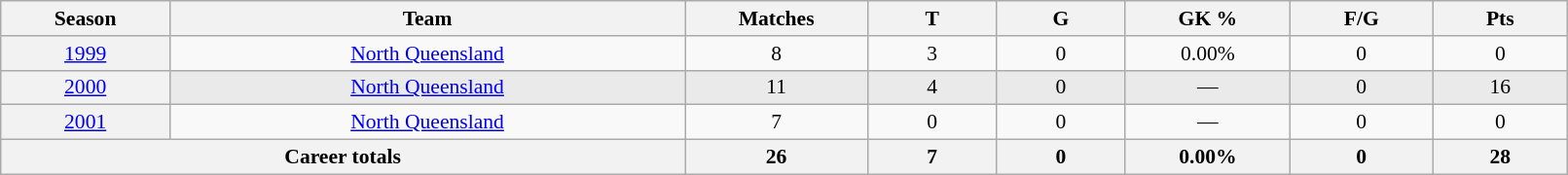<table class="wikitable sortable"  style="font-size:90%; text-align:center; width:85%;">
<tr>
<th width=2%>Season</th>
<th width=8%>Team</th>
<th width=2%>Matches</th>
<th width=2%>T</th>
<th width=2%>G</th>
<th width=2%>GK %</th>
<th width=2%>F/G</th>
<th width=2%>Pts</th>
</tr>
<tr>
<th scope="row" style="text-align:center; font-weight:normal"><a href='#'>1999</a></th>
<td style="text-align:center;"> <a href='#'>North Queensland</a></td>
<td>8</td>
<td>3</td>
<td>0</td>
<td>0.00%</td>
<td>0</td>
<td>0</td>
</tr>
<tr style="background:#eaeaea;">
<th scope="row" style="text-align:center; font-weight:normal"><a href='#'>2000</a></th>
<td style="text-align:center;"> <a href='#'>North Queensland</a></td>
<td>11</td>
<td>4</td>
<td>0</td>
<td>—</td>
<td>0</td>
<td>16</td>
</tr>
<tr>
<th scope="row" style="text-align:center; font-weight:normal"><a href='#'>2001</a></th>
<td style="text-align:center;"> <a href='#'>North Queensland</a></td>
<td>7</td>
<td>0</td>
<td>0</td>
<td>—</td>
<td>0</td>
<td>0</td>
</tr>
<tr class="sortbottom">
<th colspan=2>Career totals</th>
<th>26</th>
<th>7</th>
<th>0</th>
<th>0.00%</th>
<th>0</th>
<th>28</th>
</tr>
</table>
